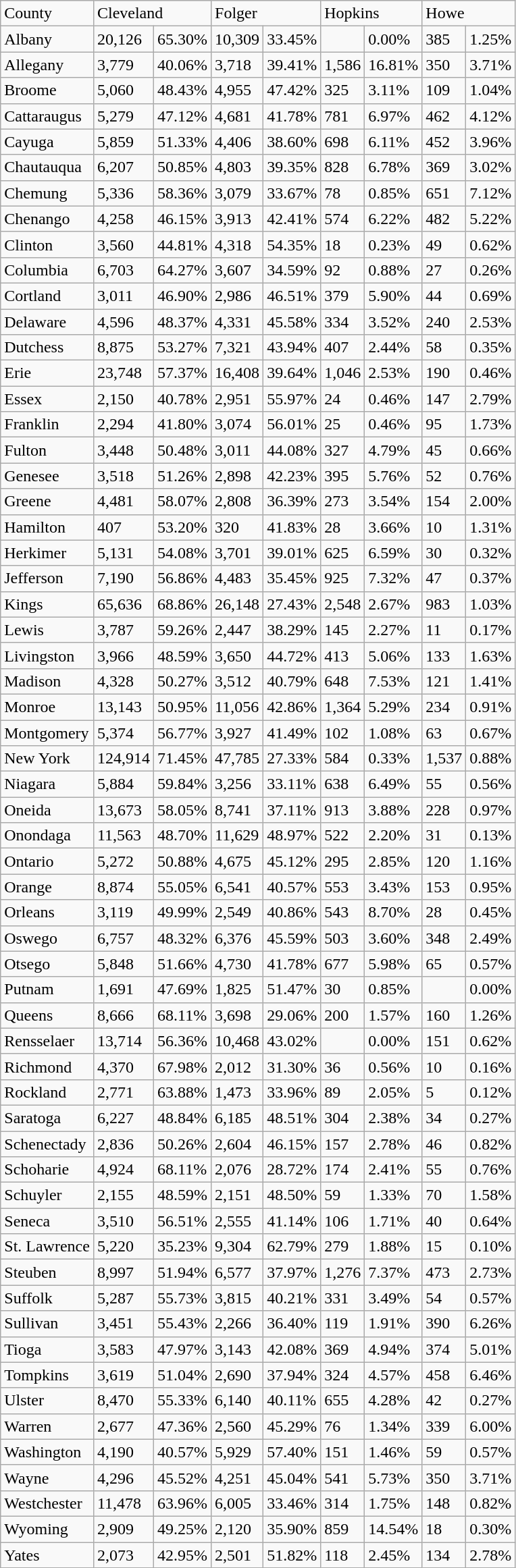<table class="wikitable sortable">
<tr>
<td>County</td>
<td colspan="2">Cleveland</td>
<td colspan="2">Folger</td>
<td colspan="2">Hopkins</td>
<td colspan="2">Howe</td>
</tr>
<tr>
<td>Albany</td>
<td>20,126</td>
<td>65.30%</td>
<td>10,309</td>
<td>33.45%</td>
<td></td>
<td>0.00%</td>
<td>385</td>
<td>1.25%</td>
</tr>
<tr>
<td>Allegany</td>
<td>3,779</td>
<td>40.06%</td>
<td>3,718</td>
<td>39.41%</td>
<td>1,586</td>
<td>16.81%</td>
<td>350</td>
<td>3.71%</td>
</tr>
<tr>
<td>Broome</td>
<td>5,060</td>
<td>48.43%</td>
<td>4,955</td>
<td>47.42%</td>
<td>325</td>
<td>3.11%</td>
<td>109</td>
<td>1.04%</td>
</tr>
<tr>
<td>Cattaraugus</td>
<td>5,279</td>
<td>47.12%</td>
<td>4,681</td>
<td>41.78%</td>
<td>781</td>
<td>6.97%</td>
<td>462</td>
<td>4.12%</td>
</tr>
<tr>
<td>Cayuga</td>
<td>5,859</td>
<td>51.33%</td>
<td>4,406</td>
<td>38.60%</td>
<td>698</td>
<td>6.11%</td>
<td>452</td>
<td>3.96%</td>
</tr>
<tr>
<td>Chautauqua</td>
<td>6,207</td>
<td>50.85%</td>
<td>4,803</td>
<td>39.35%</td>
<td>828</td>
<td>6.78%</td>
<td>369</td>
<td>3.02%</td>
</tr>
<tr>
<td>Chemung</td>
<td>5,336</td>
<td>58.36%</td>
<td>3,079</td>
<td>33.67%</td>
<td>78</td>
<td>0.85%</td>
<td>651</td>
<td>7.12%</td>
</tr>
<tr>
<td>Chenango</td>
<td>4,258</td>
<td>46.15%</td>
<td>3,913</td>
<td>42.41%</td>
<td>574</td>
<td>6.22%</td>
<td>482</td>
<td>5.22%</td>
</tr>
<tr>
<td>Clinton</td>
<td>3,560</td>
<td>44.81%</td>
<td>4,318</td>
<td>54.35%</td>
<td>18</td>
<td>0.23%</td>
<td>49</td>
<td>0.62%</td>
</tr>
<tr>
<td>Columbia</td>
<td>6,703</td>
<td>64.27%</td>
<td>3,607</td>
<td>34.59%</td>
<td>92</td>
<td>0.88%</td>
<td>27</td>
<td>0.26%</td>
</tr>
<tr>
<td>Cortland</td>
<td>3,011</td>
<td>46.90%</td>
<td>2,986</td>
<td>46.51%</td>
<td>379</td>
<td>5.90%</td>
<td>44</td>
<td>0.69%</td>
</tr>
<tr>
<td>Delaware</td>
<td>4,596</td>
<td>48.37%</td>
<td>4,331</td>
<td>45.58%</td>
<td>334</td>
<td>3.52%</td>
<td>240</td>
<td>2.53%</td>
</tr>
<tr>
<td>Dutchess</td>
<td>8,875</td>
<td>53.27%</td>
<td>7,321</td>
<td>43.94%</td>
<td>407</td>
<td>2.44%</td>
<td>58</td>
<td>0.35%</td>
</tr>
<tr>
<td>Erie</td>
<td>23,748</td>
<td>57.37%</td>
<td>16,408</td>
<td>39.64%</td>
<td>1,046</td>
<td>2.53%</td>
<td>190</td>
<td>0.46%</td>
</tr>
<tr>
<td>Essex</td>
<td>2,150</td>
<td>40.78%</td>
<td>2,951</td>
<td>55.97%</td>
<td>24</td>
<td>0.46%</td>
<td>147</td>
<td>2.79%</td>
</tr>
<tr>
<td>Franklin</td>
<td>2,294</td>
<td>41.80%</td>
<td>3,074</td>
<td>56.01%</td>
<td>25</td>
<td>0.46%</td>
<td>95</td>
<td>1.73%</td>
</tr>
<tr>
<td>Fulton</td>
<td>3,448</td>
<td>50.48%</td>
<td>3,011</td>
<td>44.08%</td>
<td>327</td>
<td>4.79%</td>
<td>45</td>
<td>0.66%</td>
</tr>
<tr>
<td>Genesee</td>
<td>3,518</td>
<td>51.26%</td>
<td>2,898</td>
<td>42.23%</td>
<td>395</td>
<td>5.76%</td>
<td>52</td>
<td>0.76%</td>
</tr>
<tr>
<td>Greene</td>
<td>4,481</td>
<td>58.07%</td>
<td>2,808</td>
<td>36.39%</td>
<td>273</td>
<td>3.54%</td>
<td>154</td>
<td>2.00%</td>
</tr>
<tr>
<td>Hamilton</td>
<td>407</td>
<td>53.20%</td>
<td>320</td>
<td>41.83%</td>
<td>28</td>
<td>3.66%</td>
<td>10</td>
<td>1.31%</td>
</tr>
<tr>
<td>Herkimer</td>
<td>5,131</td>
<td>54.08%</td>
<td>3,701</td>
<td>39.01%</td>
<td>625</td>
<td>6.59%</td>
<td>30</td>
<td>0.32%</td>
</tr>
<tr>
<td>Jefferson</td>
<td>7,190</td>
<td>56.86%</td>
<td>4,483</td>
<td>35.45%</td>
<td>925</td>
<td>7.32%</td>
<td>47</td>
<td>0.37%</td>
</tr>
<tr>
<td>Kings</td>
<td>65,636</td>
<td>68.86%</td>
<td>26,148</td>
<td>27.43%</td>
<td>2,548</td>
<td>2.67%</td>
<td>983</td>
<td>1.03%</td>
</tr>
<tr>
<td>Lewis</td>
<td>3,787</td>
<td>59.26%</td>
<td>2,447</td>
<td>38.29%</td>
<td>145</td>
<td>2.27%</td>
<td>11</td>
<td>0.17%</td>
</tr>
<tr>
<td>Livingston</td>
<td>3,966</td>
<td>48.59%</td>
<td>3,650</td>
<td>44.72%</td>
<td>413</td>
<td>5.06%</td>
<td>133</td>
<td>1.63%</td>
</tr>
<tr>
<td>Madison</td>
<td>4,328</td>
<td>50.27%</td>
<td>3,512</td>
<td>40.79%</td>
<td>648</td>
<td>7.53%</td>
<td>121</td>
<td>1.41%</td>
</tr>
<tr>
<td>Monroe</td>
<td>13,143</td>
<td>50.95%</td>
<td>11,056</td>
<td>42.86%</td>
<td>1,364</td>
<td>5.29%</td>
<td>234</td>
<td>0.91%</td>
</tr>
<tr>
<td>Montgomery</td>
<td>5,374</td>
<td>56.77%</td>
<td>3,927</td>
<td>41.49%</td>
<td>102</td>
<td>1.08%</td>
<td>63</td>
<td>0.67%</td>
</tr>
<tr>
<td>New York</td>
<td>124,914</td>
<td>71.45%</td>
<td>47,785</td>
<td>27.33%</td>
<td>584</td>
<td>0.33%</td>
<td>1,537</td>
<td>0.88%</td>
</tr>
<tr>
<td>Niagara</td>
<td>5,884</td>
<td>59.84%</td>
<td>3,256</td>
<td>33.11%</td>
<td>638</td>
<td>6.49%</td>
<td>55</td>
<td>0.56%</td>
</tr>
<tr>
<td>Oneida</td>
<td>13,673</td>
<td>58.05%</td>
<td>8,741</td>
<td>37.11%</td>
<td>913</td>
<td>3.88%</td>
<td>228</td>
<td>0.97%</td>
</tr>
<tr>
<td>Onondaga</td>
<td>11,563</td>
<td>48.70%</td>
<td>11,629</td>
<td>48.97%</td>
<td>522</td>
<td>2.20%</td>
<td>31</td>
<td>0.13%</td>
</tr>
<tr>
<td>Ontario</td>
<td>5,272</td>
<td>50.88%</td>
<td>4,675</td>
<td>45.12%</td>
<td>295</td>
<td>2.85%</td>
<td>120</td>
<td>1.16%</td>
</tr>
<tr>
<td>Orange</td>
<td>8,874</td>
<td>55.05%</td>
<td>6,541</td>
<td>40.57%</td>
<td>553</td>
<td>3.43%</td>
<td>153</td>
<td>0.95%</td>
</tr>
<tr>
<td>Orleans</td>
<td>3,119</td>
<td>49.99%</td>
<td>2,549</td>
<td>40.86%</td>
<td>543</td>
<td>8.70%</td>
<td>28</td>
<td>0.45%</td>
</tr>
<tr>
<td>Oswego</td>
<td>6,757</td>
<td>48.32%</td>
<td>6,376</td>
<td>45.59%</td>
<td>503</td>
<td>3.60%</td>
<td>348</td>
<td>2.49%</td>
</tr>
<tr>
<td>Otsego</td>
<td>5,848</td>
<td>51.66%</td>
<td>4,730</td>
<td>41.78%</td>
<td>677</td>
<td>5.98%</td>
<td>65</td>
<td>0.57%</td>
</tr>
<tr>
<td>Putnam</td>
<td>1,691</td>
<td>47.69%</td>
<td>1,825</td>
<td>51.47%</td>
<td>30</td>
<td>0.85%</td>
<td></td>
<td>0.00%</td>
</tr>
<tr>
<td>Queens</td>
<td>8,666</td>
<td>68.11%</td>
<td>3,698</td>
<td>29.06%</td>
<td>200</td>
<td>1.57%</td>
<td>160</td>
<td>1.26%</td>
</tr>
<tr>
<td>Rensselaer</td>
<td>13,714</td>
<td>56.36%</td>
<td>10,468</td>
<td>43.02%</td>
<td></td>
<td>0.00%</td>
<td>151</td>
<td>0.62%</td>
</tr>
<tr>
<td>Richmond</td>
<td>4,370</td>
<td>67.98%</td>
<td>2,012</td>
<td>31.30%</td>
<td>36</td>
<td>0.56%</td>
<td>10</td>
<td>0.16%</td>
</tr>
<tr>
<td>Rockland</td>
<td>2,771</td>
<td>63.88%</td>
<td>1,473</td>
<td>33.96%</td>
<td>89</td>
<td>2.05%</td>
<td>5</td>
<td>0.12%</td>
</tr>
<tr>
<td>Saratoga</td>
<td>6,227</td>
<td>48.84%</td>
<td>6,185</td>
<td>48.51%</td>
<td>304</td>
<td>2.38%</td>
<td>34</td>
<td>0.27%</td>
</tr>
<tr>
<td>Schenectady</td>
<td>2,836</td>
<td>50.26%</td>
<td>2,604</td>
<td>46.15%</td>
<td>157</td>
<td>2.78%</td>
<td>46</td>
<td>0.82%</td>
</tr>
<tr>
<td>Schoharie</td>
<td>4,924</td>
<td>68.11%</td>
<td>2,076</td>
<td>28.72%</td>
<td>174</td>
<td>2.41%</td>
<td>55</td>
<td>0.76%</td>
</tr>
<tr>
<td>Schuyler</td>
<td>2,155</td>
<td>48.59%</td>
<td>2,151</td>
<td>48.50%</td>
<td>59</td>
<td>1.33%</td>
<td>70</td>
<td>1.58%</td>
</tr>
<tr>
<td>Seneca</td>
<td>3,510</td>
<td>56.51%</td>
<td>2,555</td>
<td>41.14%</td>
<td>106</td>
<td>1.71%</td>
<td>40</td>
<td>0.64%</td>
</tr>
<tr>
<td>St. Lawrence</td>
<td>5,220</td>
<td>35.23%</td>
<td>9,304</td>
<td>62.79%</td>
<td>279</td>
<td>1.88%</td>
<td>15</td>
<td>0.10%</td>
</tr>
<tr>
<td>Steuben</td>
<td>8,997</td>
<td>51.94%</td>
<td>6,577</td>
<td>37.97%</td>
<td>1,276</td>
<td>7.37%</td>
<td>473</td>
<td>2.73%</td>
</tr>
<tr>
<td>Suffolk</td>
<td>5,287</td>
<td>55.73%</td>
<td>3,815</td>
<td>40.21%</td>
<td>331</td>
<td>3.49%</td>
<td>54</td>
<td>0.57%</td>
</tr>
<tr>
<td>Sullivan</td>
<td>3,451</td>
<td>55.43%</td>
<td>2,266</td>
<td>36.40%</td>
<td>119</td>
<td>1.91%</td>
<td>390</td>
<td>6.26%</td>
</tr>
<tr>
<td>Tioga</td>
<td>3,583</td>
<td>47.97%</td>
<td>3,143</td>
<td>42.08%</td>
<td>369</td>
<td>4.94%</td>
<td>374</td>
<td>5.01%</td>
</tr>
<tr>
<td>Tompkins</td>
<td>3,619</td>
<td>51.04%</td>
<td>2,690</td>
<td>37.94%</td>
<td>324</td>
<td>4.57%</td>
<td>458</td>
<td>6.46%</td>
</tr>
<tr>
<td>Ulster</td>
<td>8,470</td>
<td>55.33%</td>
<td>6,140</td>
<td>40.11%</td>
<td>655</td>
<td>4.28%</td>
<td>42</td>
<td>0.27%</td>
</tr>
<tr>
<td>Warren</td>
<td>2,677</td>
<td>47.36%</td>
<td>2,560</td>
<td>45.29%</td>
<td>76</td>
<td>1.34%</td>
<td>339</td>
<td>6.00%</td>
</tr>
<tr>
<td>Washington</td>
<td>4,190</td>
<td>40.57%</td>
<td>5,929</td>
<td>57.40%</td>
<td>151</td>
<td>1.46%</td>
<td>59</td>
<td>0.57%</td>
</tr>
<tr>
<td>Wayne</td>
<td>4,296</td>
<td>45.52%</td>
<td>4,251</td>
<td>45.04%</td>
<td>541</td>
<td>5.73%</td>
<td>350</td>
<td>3.71%</td>
</tr>
<tr>
<td>Westchester</td>
<td>11,478</td>
<td>63.96%</td>
<td>6,005</td>
<td>33.46%</td>
<td>314</td>
<td>1.75%</td>
<td>148</td>
<td>0.82%</td>
</tr>
<tr>
<td>Wyoming</td>
<td>2,909</td>
<td>49.25%</td>
<td>2,120</td>
<td>35.90%</td>
<td>859</td>
<td>14.54%</td>
<td>18</td>
<td>0.30%</td>
</tr>
<tr>
<td>Yates</td>
<td>2,073</td>
<td>42.95%</td>
<td>2,501</td>
<td>51.82%</td>
<td>118</td>
<td>2.45%</td>
<td>134</td>
<td>2.78%</td>
</tr>
</table>
